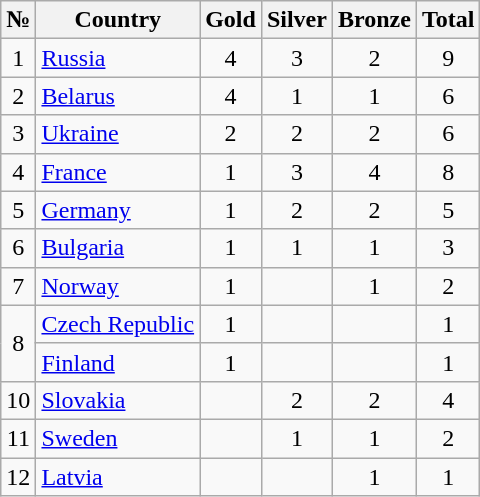<table class="wikitable sortable" style="text-align: center;">
<tr>
<th>№</th>
<th>Country</th>
<th>Gold</th>
<th>Silver</th>
<th>Bronze</th>
<th>Total</th>
</tr>
<tr>
<td>1</td>
<td align="left"> <a href='#'>Russia</a></td>
<td>4</td>
<td>3</td>
<td>2</td>
<td>9</td>
</tr>
<tr>
<td>2</td>
<td align="left"> <a href='#'>Belarus</a></td>
<td>4</td>
<td>1</td>
<td>1</td>
<td>6</td>
</tr>
<tr>
<td>3</td>
<td align="left"> <a href='#'>Ukraine</a></td>
<td>2</td>
<td>2</td>
<td>2</td>
<td>6</td>
</tr>
<tr>
<td>4</td>
<td align="left"> <a href='#'>France</a></td>
<td>1</td>
<td>3</td>
<td>4</td>
<td>8</td>
</tr>
<tr>
<td>5</td>
<td align="left"> <a href='#'>Germany</a></td>
<td>1</td>
<td>2</td>
<td>2</td>
<td>5</td>
</tr>
<tr>
<td>6</td>
<td align="left"> <a href='#'>Bulgaria</a></td>
<td>1</td>
<td>1</td>
<td>1</td>
<td>3</td>
</tr>
<tr>
<td>7</td>
<td align="left"> <a href='#'>Norway</a></td>
<td>1</td>
<td></td>
<td>1</td>
<td>2</td>
</tr>
<tr>
<td rowspan="2">8</td>
<td align="left"> <a href='#'>Czech Republic</a></td>
<td>1</td>
<td></td>
<td></td>
<td>1</td>
</tr>
<tr>
<td align="left"> <a href='#'>Finland</a></td>
<td>1</td>
<td></td>
<td></td>
<td>1</td>
</tr>
<tr>
<td>10</td>
<td align="left"> <a href='#'>Slovakia</a></td>
<td></td>
<td>2</td>
<td>2</td>
<td>4</td>
</tr>
<tr>
<td>11</td>
<td align="left"> <a href='#'>Sweden</a></td>
<td></td>
<td>1</td>
<td>1</td>
<td>2</td>
</tr>
<tr>
<td>12</td>
<td align="left"> <a href='#'>Latvia</a></td>
<td></td>
<td></td>
<td>1</td>
<td>1</td>
</tr>
</table>
